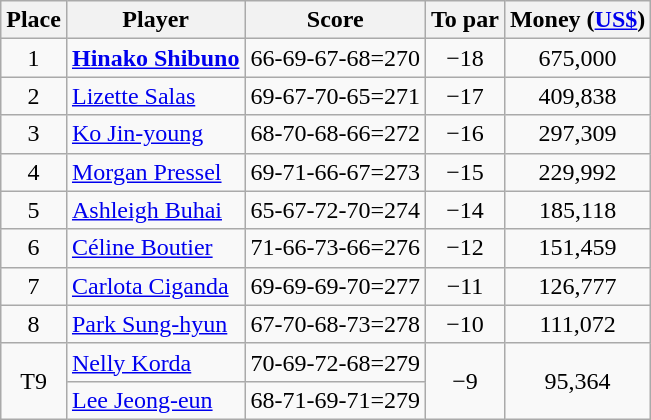<table class="wikitable">
<tr>
<th>Place</th>
<th>Player</th>
<th>Score</th>
<th>To par</th>
<th>Money (<a href='#'>US$</a>)</th>
</tr>
<tr>
<td align=center>1</td>
<td> <strong><a href='#'>Hinako Shibuno</a></strong></td>
<td>66-69-67-68=270</td>
<td align=center>−18</td>
<td align=center>675,000</td>
</tr>
<tr>
<td align=center>2</td>
<td> <a href='#'>Lizette Salas</a></td>
<td>69-67-70-65=271</td>
<td align=center>−17</td>
<td align=center>409,838</td>
</tr>
<tr>
<td align=center>3</td>
<td> <a href='#'>Ko Jin-young</a></td>
<td>68-70-68-66=272</td>
<td align=center>−16</td>
<td align=center>297,309</td>
</tr>
<tr>
<td align=center>4</td>
<td> <a href='#'>Morgan Pressel</a></td>
<td>69-71-66-67=273</td>
<td align=center>−15</td>
<td align=center>229,992</td>
</tr>
<tr>
<td align=center>5</td>
<td> <a href='#'>Ashleigh Buhai</a></td>
<td>65-67-72-70=274</td>
<td align=center>−14</td>
<td align=center>185,118</td>
</tr>
<tr>
<td align=center>6</td>
<td> <a href='#'>Céline Boutier</a></td>
<td>71-66-73-66=276</td>
<td align=center>−12</td>
<td align=center>151,459</td>
</tr>
<tr>
<td align=center>7</td>
<td> <a href='#'>Carlota Ciganda</a></td>
<td>69-69-69-70=277</td>
<td align=center>−11</td>
<td align=center>126,777</td>
</tr>
<tr>
<td align=center>8</td>
<td> <a href='#'>Park Sung-hyun</a></td>
<td>67-70-68-73=278</td>
<td align=center>−10</td>
<td align=center>111,072</td>
</tr>
<tr>
<td align=center rowspan=2>T9</td>
<td> <a href='#'>Nelly Korda</a></td>
<td>70-69-72-68=279</td>
<td align=center rowspan=2>−9</td>
<td align=center rowspan=2>95,364</td>
</tr>
<tr>
<td> <a href='#'>Lee Jeong-eun</a></td>
<td>68-71-69-71=279</td>
</tr>
</table>
